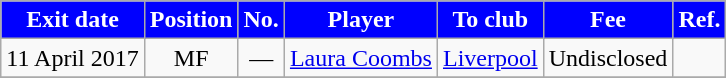<table class="wikitable sortable">
<tr>
<th style="background:#00f; color:white;"><strong>Exit date</strong></th>
<th style="background:#00f; color:white;"><strong>Position</strong></th>
<th style="background:#00f; color:white;"><strong>No.</strong></th>
<th style="background:#00f; color:white;"><strong>Player</strong></th>
<th style="background:#00f; color:white;"><strong>To club</strong></th>
<th style="background:#00f; color:white;"><strong>Fee</strong></th>
<th style="background:#00f; color:white;"><strong>Ref.</strong></th>
</tr>
<tr>
<td>11 April 2017</td>
<td style="text-align:center;">MF</td>
<td style="text-align:center;">—</td>
<td style="text-align:left;"> <a href='#'>Laura Coombs</a></td>
<td style="text-align:left;"> <a href='#'>Liverpool</a></td>
<td>Undisclosed</td>
<td></td>
</tr>
<tr>
</tr>
</table>
